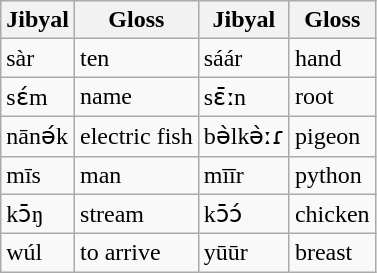<table class="wikitable">
<tr>
<th>Jibyal</th>
<th>Gloss</th>
<th>Jibyal</th>
<th>Gloss</th>
</tr>
<tr>
<td>sàr</td>
<td>ten</td>
<td>sáár</td>
<td>hand</td>
</tr>
<tr>
<td>sɛ́m</td>
<td>name</td>
<td>sɛ̄ːn</td>
<td>root</td>
</tr>
<tr>
<td>nānә́k</td>
<td>electric fish</td>
<td>bә̀lkә̀ːɾ</td>
<td>pigeon</td>
</tr>
<tr>
<td>mīs</td>
<td>man</td>
<td>mīīr</td>
<td>python</td>
</tr>
<tr>
<td>kɔ̄ŋ</td>
<td>stream</td>
<td>kɔ̄ɔ́</td>
<td>chicken</td>
</tr>
<tr>
<td>wúl</td>
<td>to arrive</td>
<td>yūūr</td>
<td>breast</td>
</tr>
</table>
